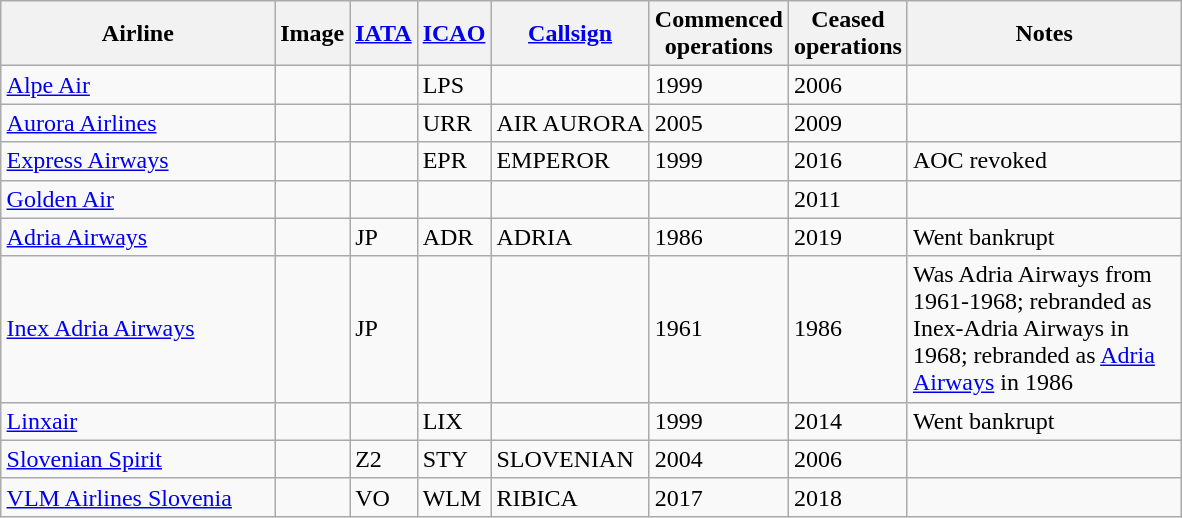<table class="wikitable sortable" style="border-collapse:collapse; margin:auto;" border="1" cellpadding="3">
<tr valign="middle">
<th style="width:175px;">Airline</th>
<th>Image</th>
<th><a href='#'>IATA</a></th>
<th><a href='#'>ICAO</a></th>
<th><a href='#'>Callsign</a></th>
<th>Commenced<br>operations</th>
<th>Ceased<br>operations</th>
<th style="width:175px;">Notes</th>
</tr>
<tr>
<td><a href='#'>Alpe Air</a></td>
<td></td>
<td></td>
<td>LPS</td>
<td></td>
<td>1999</td>
<td>2006</td>
<td></td>
</tr>
<tr>
<td><a href='#'>Aurora Airlines</a></td>
<td></td>
<td></td>
<td>URR</td>
<td>AIR AURORA</td>
<td>2005</td>
<td>2009</td>
<td></td>
</tr>
<tr>
<td><a href='#'>Express Airways</a></td>
<td></td>
<td></td>
<td>EPR</td>
<td>EMPEROR</td>
<td>1999</td>
<td>2016</td>
<td>AOC revoked</td>
</tr>
<tr>
<td><a href='#'>Golden Air</a></td>
<td></td>
<td></td>
<td></td>
<td></td>
<td></td>
<td>2011</td>
<td></td>
</tr>
<tr>
<td><a href='#'>Adria Airways</a><br></td>
<td></td>
<td>JP</td>
<td>ADR</td>
<td>ADRIA</td>
<td>1986</td>
<td>2019</td>
<td>Went bankrupt</td>
</tr>
<tr>
<td><a href='#'>Inex Adria Airways</a></td>
<td></td>
<td>JP</td>
<td></td>
<td></td>
<td>1961</td>
<td>1986</td>
<td>Was Adria Airways from 1961-1968; rebranded as Inex-Adria Airways in 1968; rebranded as <a href='#'>Adria Airways</a> in 1986</td>
</tr>
<tr>
<td><a href='#'>Linxair</a></td>
<td></td>
<td></td>
<td>LIX</td>
<td></td>
<td>1999</td>
<td>2014</td>
<td>Went bankrupt</td>
</tr>
<tr>
<td><a href='#'>Slovenian Spirit</a></td>
<td></td>
<td>Z2</td>
<td>STY</td>
<td>SLOVENIAN</td>
<td>2004</td>
<td>2006</td>
<td></td>
</tr>
<tr>
<td><a href='#'>VLM Airlines Slovenia</a></td>
<td></td>
<td>VO</td>
<td>WLM</td>
<td>RIBICA</td>
<td>2017</td>
<td>2018</td>
<td></td>
</tr>
</table>
